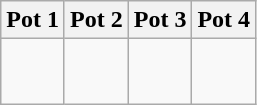<table class=wikitable>
<tr>
<th>Pot 1</th>
<th>Pot 2</th>
<th>Pot 3</th>
<th>Pot 4</th>
</tr>
<tr>
<td><br><br></td>
<td><br><br></td>
<td><br><br></td>
<td><br><br></td>
</tr>
</table>
